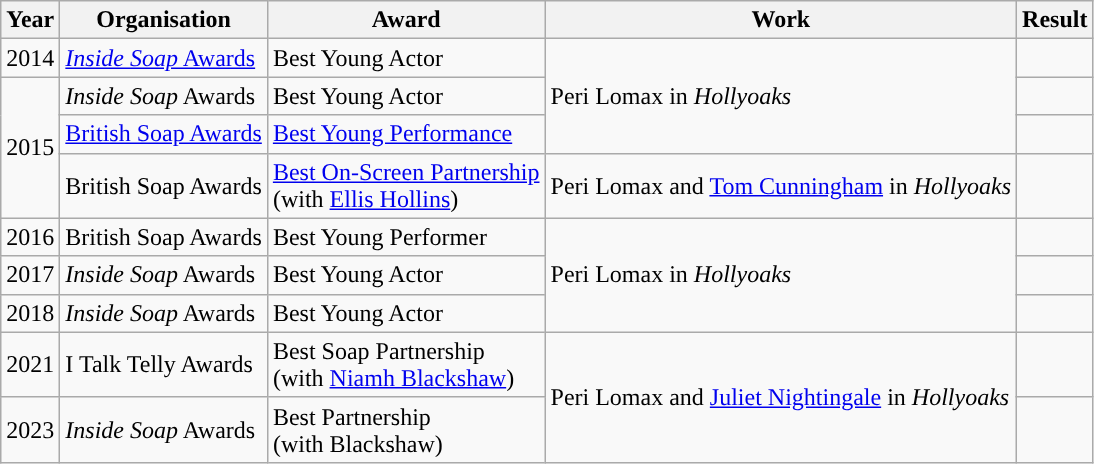<table class="wikitable plainrowheaders">
<tr>
<th>Year</th>
<th>Organisation</th>
<th>Award</th>
<th>Work</th>
<th>Result</th>
</tr>
<tr>
<td>2014</td>
<td><a href='#'><em>Inside Soap</em> Awards</a></td>
<td>Best Young Actor</td>
<td rowspan="3">Peri Lomax in <em>Hollyoaks</em></td>
<td></td>
</tr>
<tr>
<td rowspan="3">2015</td>
<td><em>Inside Soap</em> Awards</td>
<td>Best Young Actor</td>
<td></td>
</tr>
<tr>
<td><a href='#'>British Soap Awards</a></td>
<td><a href='#'>Best Young Performance</a></td>
<td></td>
</tr>
<tr>
<td>British Soap Awards</td>
<td><a href='#'>Best On-Screen Partnership</a> <br> <span>(with <a href='#'>Ellis Hollins</a>)</span></td>
<td>Peri Lomax and <a href='#'>Tom Cunningham</a> in <em>Hollyoaks</em></td>
<td></td>
</tr>
<tr>
<td>2016</td>
<td>British Soap Awards</td>
<td>Best Young Performer</td>
<td rowspan="3”">Peri Lomax in <em>Hollyoaks</em></td>
<td></td>
</tr>
<tr>
<td>2017</td>
<td><em>Inside Soap</em> Awards</td>
<td>Best Young Actor</td>
<td></td>
</tr>
<tr>
<td>2018</td>
<td><em>Inside Soap</em> Awards</td>
<td>Best Young Actor</td>
<td></td>
</tr>
<tr>
<td>2021</td>
<td>I Talk Telly Awards</td>
<td>Best Soap Partnership <br> <span>(with <a href='#'>Niamh Blackshaw</a>)</span></td>
<td rowspan="2">Peri Lomax and <a href='#'>Juliet Nightingale</a> in <em>Hollyoaks</em></td>
<td></td>
</tr>
<tr>
<td>2023</td>
<td><em>Inside Soap</em> Awards</td>
<td>Best Partnership <br> <span>(with Blackshaw)</span></td>
<td></td>
</tr>
</table>
